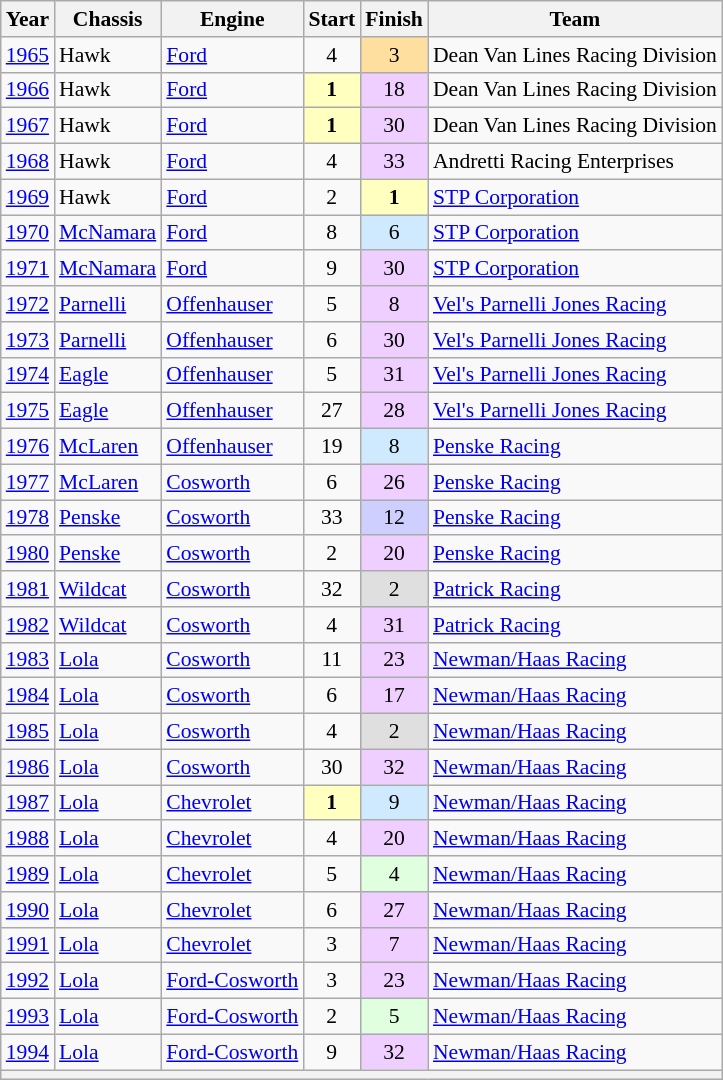<table class="wikitable" style="font-size: 90%;">
<tr>
<th>Year</th>
<th>Chassis</th>
<th>Engine</th>
<th>Start</th>
<th>Finish</th>
<th>Team</th>
</tr>
<tr>
<td><a href='#'>1965</a></td>
<td>Hawk</td>
<td><a href='#'>Ford</a></td>
<td align=center>4</td>
<td style="text-align:center; background:#ffdf9f;">3</td>
<td nowrap>Dean Van Lines Racing Division</td>
</tr>
<tr>
<td><a href='#'>1966</a></td>
<td>Hawk</td>
<td><a href='#'>Ford</a></td>
<td style="text-align:center; background:#ffffbf;"><strong>1</strong></td>
<td style="text-align:center; background:#efcfff;">18</td>
<td>Dean Van Lines Racing Division</td>
</tr>
<tr>
<td><a href='#'>1967</a></td>
<td>Hawk</td>
<td><a href='#'>Ford</a></td>
<td style="text-align:center; background:#ffffbf;"><strong>1</strong></td>
<td style="text-align:center; background:#efcfff;">30</td>
<td>Dean Van Lines Racing Division</td>
</tr>
<tr>
<td><a href='#'>1968</a></td>
<td>Hawk</td>
<td><a href='#'>Ford</a></td>
<td align=center>4</td>
<td style="text-align:center; background:#efcfff;">33</td>
<td>Andretti Racing Enterprises</td>
</tr>
<tr>
<td><a href='#'>1969</a></td>
<td>Hawk</td>
<td><a href='#'>Ford</a></td>
<td align=center>2</td>
<td style="text-align:center; background:#ffffbf;"><strong>1</strong></td>
<td><a href='#'>STP Corporation</a></td>
</tr>
<tr>
<td><a href='#'>1970</a></td>
<td><a href='#'>McNamara</a></td>
<td><a href='#'>Ford</a></td>
<td align=center>8</td>
<td style="text-align:center; background:#cfeaff;">6</td>
<td><a href='#'>STP Corporation</a></td>
</tr>
<tr>
<td><a href='#'>1971</a></td>
<td><a href='#'>McNamara</a></td>
<td><a href='#'>Ford</a></td>
<td align=center>9</td>
<td style="text-align:center; background:#efcfff;">30</td>
<td><a href='#'>STP Corporation</a></td>
</tr>
<tr>
<td><a href='#'>1972</a></td>
<td><a href='#'>Parnelli</a></td>
<td><a href='#'>Offenhauser</a></td>
<td align=center>5</td>
<td style="text-align:center; background:#efcfff;">8</td>
<td><a href='#'>Vel's Parnelli Jones Racing</a></td>
</tr>
<tr>
<td><a href='#'>1973</a></td>
<td><a href='#'>Parnelli</a></td>
<td><a href='#'>Offenhauser</a></td>
<td align=center>6</td>
<td style="text-align:center; background:#efcfff;">30</td>
<td><a href='#'>Vel's Parnelli Jones Racing</a></td>
</tr>
<tr>
<td><a href='#'>1974</a></td>
<td><a href='#'>Eagle</a></td>
<td><a href='#'>Offenhauser</a></td>
<td align=center>5</td>
<td style="text-align:center; background:#efcfff;">31</td>
<td><a href='#'>Vel's Parnelli Jones Racing</a></td>
</tr>
<tr>
<td><a href='#'>1975</a></td>
<td><a href='#'>Eagle</a></td>
<td><a href='#'>Offenhauser</a></td>
<td align=center>27</td>
<td style="text-align:center; background:#efcfff;">28</td>
<td><a href='#'>Vel's Parnelli Jones Racing</a></td>
</tr>
<tr>
<td><a href='#'>1976</a></td>
<td><a href='#'>McLaren</a></td>
<td><a href='#'>Offenhauser</a></td>
<td align=center>19</td>
<td style="text-align:center; background:#cfeaff;">8</td>
<td><a href='#'>Penske Racing</a></td>
</tr>
<tr>
<td><a href='#'>1977</a></td>
<td><a href='#'>McLaren</a></td>
<td><a href='#'>Cosworth</a></td>
<td align=center>6</td>
<td style="text-align:center; background:#efcfff;">26</td>
<td><a href='#'>Penske Racing</a></td>
</tr>
<tr>
<td><a href='#'>1978</a></td>
<td><a href='#'>Penske</a></td>
<td><a href='#'>Cosworth</a></td>
<td align=center>33</td>
<td style="text-align:center; background:#cfcfff;">12</td>
<td><a href='#'>Penske Racing</a></td>
</tr>
<tr>
<td><a href='#'>1980</a></td>
<td><a href='#'>Penske</a></td>
<td><a href='#'>Cosworth</a></td>
<td align=center>2</td>
<td style="text-align:center; background:#efcfff;">20</td>
<td><a href='#'>Penske Racing</a></td>
</tr>
<tr>
<td><a href='#'>1981</a></td>
<td><a href='#'>Wildcat</a></td>
<td><a href='#'>Cosworth</a></td>
<td align=center>32</td>
<td style="text-align:center; background:#dfdfdf;">2</td>
<td><a href='#'>Patrick Racing</a></td>
</tr>
<tr>
<td><a href='#'>1982</a></td>
<td><a href='#'>Wildcat</a></td>
<td><a href='#'>Cosworth</a></td>
<td align=center>4</td>
<td style="text-align:center; background:#efcfff;">31</td>
<td><a href='#'>Patrick Racing</a></td>
</tr>
<tr>
<td><a href='#'>1983</a></td>
<td><a href='#'>Lola</a></td>
<td><a href='#'>Cosworth</a></td>
<td align=center>11</td>
<td style="text-align:center; background:#efcfff;">23</td>
<td><a href='#'>Newman/Haas Racing</a></td>
</tr>
<tr>
<td><a href='#'>1984</a></td>
<td><a href='#'>Lola</a></td>
<td><a href='#'>Cosworth</a></td>
<td align=center>6</td>
<td style="text-align:center; background:#efcfff;">17</td>
<td><a href='#'>Newman/Haas Racing</a></td>
</tr>
<tr>
<td><a href='#'>1985</a></td>
<td><a href='#'>Lola</a></td>
<td><a href='#'>Cosworth</a></td>
<td align=center>4</td>
<td style="text-align:center; background:#dfdfdf;">2</td>
<td><a href='#'>Newman/Haas Racing</a></td>
</tr>
<tr>
<td><a href='#'>1986</a></td>
<td><a href='#'>Lola</a></td>
<td><a href='#'>Cosworth</a></td>
<td align=center>30</td>
<td style="text-align:center; background:#efcfff;">32</td>
<td><a href='#'>Newman/Haas Racing</a></td>
</tr>
<tr>
<td><a href='#'>1987</a></td>
<td><a href='#'>Lola</a></td>
<td><a href='#'>Chevrolet</a></td>
<td style="text-align:center; background:#ffffbf;"><strong>1</strong></td>
<td style="text-align:center; background:#cfeaff;">9</td>
<td><a href='#'>Newman/Haas Racing</a></td>
</tr>
<tr>
<td><a href='#'>1988</a></td>
<td><a href='#'>Lola</a></td>
<td><a href='#'>Chevrolet</a></td>
<td align=center>4</td>
<td style="text-align:center; background:#efcfff;">20</td>
<td><a href='#'>Newman/Haas Racing</a></td>
</tr>
<tr>
<td><a href='#'>1989</a></td>
<td><a href='#'>Lola</a></td>
<td><a href='#'>Chevrolet</a></td>
<td align=center>5</td>
<td style="text-align:center; background:#dfffdf;">4</td>
<td><a href='#'>Newman/Haas Racing</a></td>
</tr>
<tr>
<td><a href='#'>1990</a></td>
<td><a href='#'>Lola</a></td>
<td><a href='#'>Chevrolet</a></td>
<td align=center>6</td>
<td style="text-align:center; background:#efcfff;">27</td>
<td><a href='#'>Newman/Haas Racing</a></td>
</tr>
<tr>
<td><a href='#'>1991</a></td>
<td><a href='#'>Lola</a></td>
<td><a href='#'>Chevrolet</a></td>
<td align=center>3</td>
<td style="text-align:center; background:#efcfff;">7</td>
<td><a href='#'>Newman/Haas Racing</a></td>
</tr>
<tr>
<td><a href='#'>1992</a></td>
<td><a href='#'>Lola</a></td>
<td><a href='#'>Ford-Cosworth</a></td>
<td align=center>3</td>
<td style="text-align:center; background:#efcfff;">23</td>
<td><a href='#'>Newman/Haas Racing</a></td>
</tr>
<tr>
<td><a href='#'>1993</a></td>
<td><a href='#'>Lola</a></td>
<td><a href='#'>Ford-Cosworth</a></td>
<td align=center>2</td>
<td style="text-align:center; background:#dfffdf;">5</td>
<td><a href='#'>Newman/Haas Racing</a></td>
</tr>
<tr>
<td><a href='#'>1994</a></td>
<td><a href='#'>Lola</a></td>
<td><a href='#'>Ford-Cosworth</a></td>
<td align=center>9</td>
<td style="text-align:center; background:#efcfff;">32</td>
<td><a href='#'>Newman/Haas Racing</a></td>
</tr>
<tr>
<th colspan="6"></th>
</tr>
</table>
